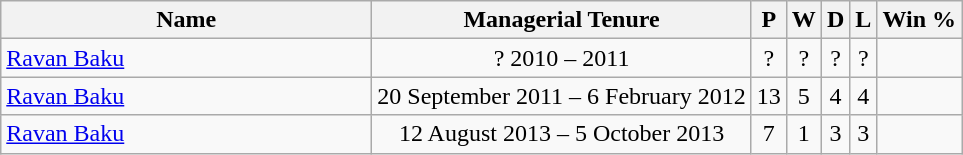<table class="wikitable sortable" style="text-align: center;">
<tr>
<th style="width:15em">Name</th>
<th>Managerial Tenure</th>
<th>P</th>
<th>W</th>
<th>D</th>
<th>L</th>
<th>Win %</th>
</tr>
<tr>
<td align="left"><a href='#'>Ravan Baku</a></td>
<td>? 2010 – 2011</td>
<td>?</td>
<td>?</td>
<td>?</td>
<td>?</td>
<td></td>
</tr>
<tr>
<td align="left"><a href='#'>Ravan Baku</a></td>
<td>20 September 2011 – 6 February 2012</td>
<td>13</td>
<td>5</td>
<td>4</td>
<td>4</td>
<td></td>
</tr>
<tr>
<td align="left"><a href='#'>Ravan Baku</a></td>
<td>12 August 2013 – 5 October 2013</td>
<td>7</td>
<td>1</td>
<td>3</td>
<td>3</td>
<td></td>
</tr>
</table>
